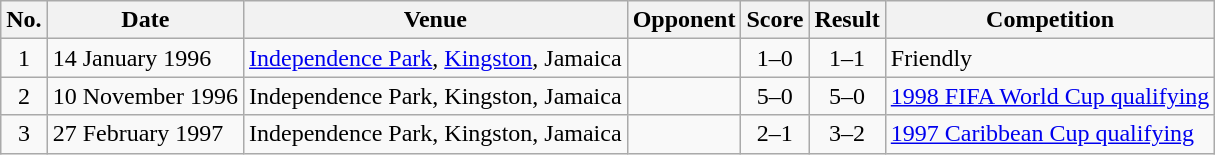<table class="wikitable sortable">
<tr>
<th scope="col">No.</th>
<th scope="col">Date</th>
<th scope="col">Venue</th>
<th scope="col">Opponent</th>
<th scope="col">Score</th>
<th scope="col">Result</th>
<th scope="col">Competition</th>
</tr>
<tr>
<td style="text-align:center">1</td>
<td>14 January 1996</td>
<td><a href='#'>Independence Park</a>, <a href='#'>Kingston</a>, Jamaica</td>
<td></td>
<td style="text-align:center">1–0</td>
<td style="text-align:center">1–1</td>
<td>Friendly</td>
</tr>
<tr>
<td style="text-align:center">2</td>
<td>10 November 1996</td>
<td>Independence Park, Kingston, Jamaica</td>
<td></td>
<td style="text-align:center">5–0</td>
<td style="text-align:center">5–0</td>
<td><a href='#'>1998 FIFA World Cup qualifying</a></td>
</tr>
<tr>
<td style="text-align:center">3</td>
<td>27 February 1997</td>
<td>Independence Park, Kingston, Jamaica</td>
<td></td>
<td style="text-align:center">2–1</td>
<td style="text-align:center">3–2</td>
<td><a href='#'>1997 Caribbean Cup qualifying</a></td>
</tr>
</table>
